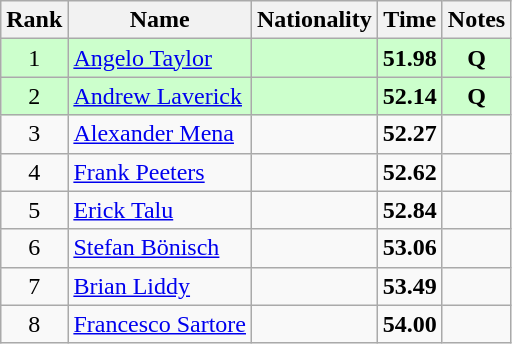<table class="wikitable sortable" style="text-align:center">
<tr>
<th>Rank</th>
<th>Name</th>
<th>Nationality</th>
<th>Time</th>
<th>Notes</th>
</tr>
<tr bgcolor=ccffcc>
<td>1</td>
<td align=left><a href='#'>Angelo Taylor</a></td>
<td align=left></td>
<td><strong>51.98</strong></td>
<td><strong>Q</strong></td>
</tr>
<tr bgcolor=ccffcc>
<td>2</td>
<td align=left><a href='#'>Andrew Laverick</a></td>
<td align=left></td>
<td><strong>52.14</strong></td>
<td><strong>Q</strong></td>
</tr>
<tr>
<td>3</td>
<td align=left><a href='#'>Alexander Mena</a></td>
<td align=left></td>
<td><strong>52.27</strong></td>
<td></td>
</tr>
<tr>
<td>4</td>
<td align=left><a href='#'>Frank Peeters</a></td>
<td align=left></td>
<td><strong>52.62</strong></td>
<td></td>
</tr>
<tr>
<td>5</td>
<td align=left><a href='#'>Erick Talu</a></td>
<td align=left></td>
<td><strong>52.84</strong></td>
<td></td>
</tr>
<tr>
<td>6</td>
<td align=left><a href='#'>Stefan Bönisch</a></td>
<td align=left></td>
<td><strong>53.06</strong></td>
<td></td>
</tr>
<tr>
<td>7</td>
<td align=left><a href='#'>Brian Liddy</a></td>
<td align=left></td>
<td><strong>53.49</strong></td>
<td></td>
</tr>
<tr>
<td>8</td>
<td align=left><a href='#'>Francesco Sartore</a></td>
<td align=left></td>
<td><strong>54.00</strong></td>
<td></td>
</tr>
</table>
